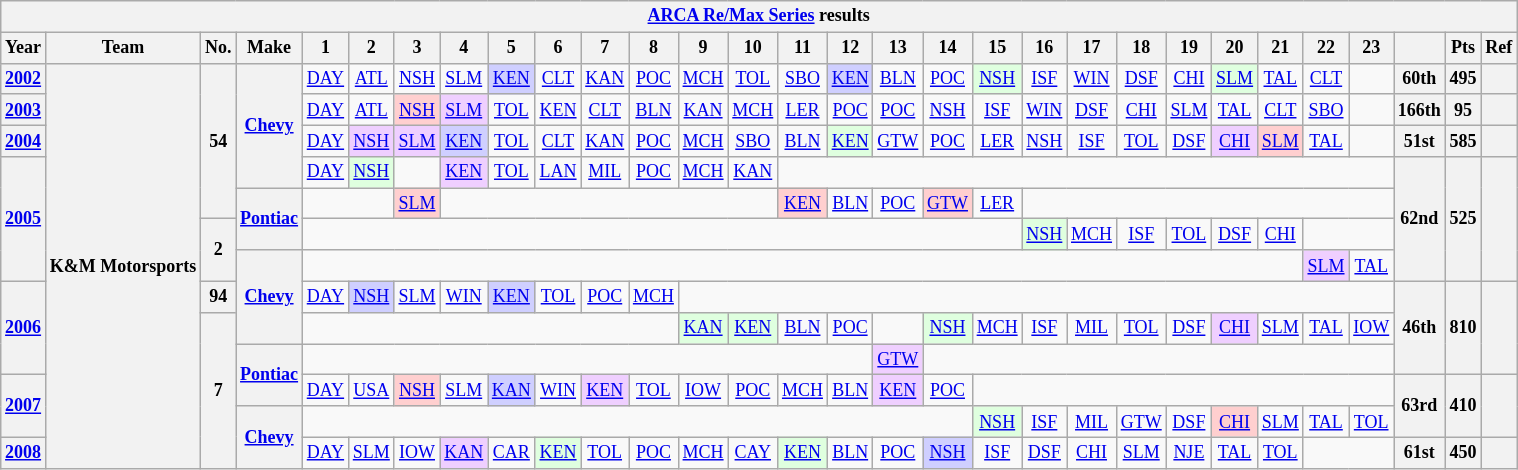<table class="wikitable" style="text-align:center; font-size:75%">
<tr>
<th colspan=47><a href='#'>ARCA Re/Max Series</a> results</th>
</tr>
<tr>
<th>Year</th>
<th>Team</th>
<th>No.</th>
<th>Make</th>
<th>1</th>
<th>2</th>
<th>3</th>
<th>4</th>
<th>5</th>
<th>6</th>
<th>7</th>
<th>8</th>
<th>9</th>
<th>10</th>
<th>11</th>
<th>12</th>
<th>13</th>
<th>14</th>
<th>15</th>
<th>16</th>
<th>17</th>
<th>18</th>
<th>19</th>
<th>20</th>
<th>21</th>
<th>22</th>
<th>23</th>
<th></th>
<th>Pts</th>
<th>Ref</th>
</tr>
<tr>
<th><a href='#'>2002</a></th>
<th rowspan=13>K&M Motorsports</th>
<th rowspan=5>54</th>
<th rowspan=4><a href='#'>Chevy</a></th>
<td><a href='#'>DAY</a></td>
<td><a href='#'>ATL</a></td>
<td><a href='#'>NSH</a></td>
<td><a href='#'>SLM</a></td>
<td style="background:#CFCFFF;"><a href='#'>KEN</a><br></td>
<td><a href='#'>CLT</a></td>
<td><a href='#'>KAN</a></td>
<td><a href='#'>POC</a></td>
<td><a href='#'>MCH</a></td>
<td><a href='#'>TOL</a></td>
<td><a href='#'>SBO</a></td>
<td style="background:#CFCFFF;"><a href='#'>KEN</a><br></td>
<td><a href='#'>BLN</a></td>
<td><a href='#'>POC</a></td>
<td style="background:#DFFFDF;"><a href='#'>NSH</a><br></td>
<td><a href='#'>ISF</a></td>
<td><a href='#'>WIN</a></td>
<td><a href='#'>DSF</a></td>
<td><a href='#'>CHI</a></td>
<td style="background:#DFFFDF;"><a href='#'>SLM</a><br></td>
<td><a href='#'>TAL</a></td>
<td><a href='#'>CLT</a></td>
<td></td>
<th>60th</th>
<th>495</th>
<th></th>
</tr>
<tr>
<th><a href='#'>2003</a></th>
<td><a href='#'>DAY</a></td>
<td><a href='#'>ATL</a></td>
<td style="background:#FFCFCF;"><a href='#'>NSH</a><br></td>
<td style="background:#EFCFFF;"><a href='#'>SLM</a><br></td>
<td><a href='#'>TOL</a></td>
<td><a href='#'>KEN</a></td>
<td><a href='#'>CLT</a></td>
<td><a href='#'>BLN</a></td>
<td><a href='#'>KAN</a></td>
<td><a href='#'>MCH</a></td>
<td><a href='#'>LER</a></td>
<td><a href='#'>POC</a></td>
<td><a href='#'>POC</a></td>
<td><a href='#'>NSH</a></td>
<td><a href='#'>ISF</a></td>
<td><a href='#'>WIN</a></td>
<td><a href='#'>DSF</a></td>
<td><a href='#'>CHI</a></td>
<td><a href='#'>SLM</a></td>
<td><a href='#'>TAL</a></td>
<td><a href='#'>CLT</a></td>
<td><a href='#'>SBO</a></td>
<td></td>
<th>166th</th>
<th>95</th>
<th></th>
</tr>
<tr>
<th><a href='#'>2004</a></th>
<td><a href='#'>DAY</a></td>
<td style="background:#EFCFFF;"><a href='#'>NSH</a><br></td>
<td style="background:#EFCFFF;"><a href='#'>SLM</a><br></td>
<td style="background:#CFCFFF;"><a href='#'>KEN</a><br></td>
<td><a href='#'>TOL</a></td>
<td><a href='#'>CLT</a></td>
<td><a href='#'>KAN</a></td>
<td><a href='#'>POC</a></td>
<td><a href='#'>MCH</a></td>
<td><a href='#'>SBO</a></td>
<td><a href='#'>BLN</a></td>
<td style="background:#DFFFDF;"><a href='#'>KEN</a><br></td>
<td><a href='#'>GTW</a></td>
<td><a href='#'>POC</a></td>
<td><a href='#'>LER</a></td>
<td><a href='#'>NSH</a></td>
<td><a href='#'>ISF</a></td>
<td><a href='#'>TOL</a></td>
<td><a href='#'>DSF</a></td>
<td style="background:#EFCFFF;"><a href='#'>CHI</a><br></td>
<td style="background:#FFCFCF;"><a href='#'>SLM</a><br></td>
<td><a href='#'>TAL</a></td>
<td></td>
<th>51st</th>
<th>585</th>
<th></th>
</tr>
<tr>
<th rowspan=4><a href='#'>2005</a></th>
<td><a href='#'>DAY</a></td>
<td style="background:#DFFFDF;"><a href='#'>NSH</a><br></td>
<td></td>
<td style="background:#EFCFFF;"><a href='#'>KEN</a><br></td>
<td><a href='#'>TOL</a></td>
<td><a href='#'>LAN</a></td>
<td><a href='#'>MIL</a></td>
<td><a href='#'>POC</a></td>
<td><a href='#'>MCH</a></td>
<td><a href='#'>KAN</a></td>
<td colspan=13></td>
<th rowspan=4>62nd</th>
<th rowspan=4>525</th>
<th rowspan=4></th>
</tr>
<tr>
<th rowspan=2><a href='#'>Pontiac</a></th>
<td colspan=2></td>
<td style="background:#FFCFCF;"><a href='#'>SLM</a><br></td>
<td colspan=7></td>
<td style="background:#FFCFCF;"><a href='#'>KEN</a><br></td>
<td><a href='#'>BLN</a></td>
<td><a href='#'>POC</a></td>
<td style="background:#FFCFCF;"><a href='#'>GTW</a><br></td>
<td><a href='#'>LER</a></td>
<td colspan=8></td>
</tr>
<tr>
<th rowspan=2>2</th>
<td colspan=15></td>
<td style="background:#DFFFDF;"><a href='#'>NSH</a><br></td>
<td><a href='#'>MCH</a></td>
<td><a href='#'>ISF</a></td>
<td><a href='#'>TOL</a></td>
<td><a href='#'>DSF</a></td>
<td><a href='#'>CHI</a></td>
<td colspan=2></td>
</tr>
<tr>
<th rowspan=3><a href='#'>Chevy</a></th>
<td colspan=21></td>
<td style="background:#EFCFFF;"><a href='#'>SLM</a><br></td>
<td><a href='#'>TAL</a></td>
</tr>
<tr>
<th rowspan=3><a href='#'>2006</a></th>
<th>94</th>
<td><a href='#'>DAY</a></td>
<td style="background:#CFCFFF;"><a href='#'>NSH</a><br></td>
<td><a href='#'>SLM</a></td>
<td><a href='#'>WIN</a></td>
<td style="background:#CFCFFF;"><a href='#'>KEN</a><br></td>
<td><a href='#'>TOL</a></td>
<td><a href='#'>POC</a></td>
<td><a href='#'>MCH</a></td>
<td colspan=15></td>
<th rowspan=3>46th</th>
<th rowspan=3>810</th>
<th rowspan=3></th>
</tr>
<tr>
<th rowspan=5>7</th>
<td colspan=8></td>
<td style="background:#DFFFDF;"><a href='#'>KAN</a><br></td>
<td style="background:#DFFFDF;"><a href='#'>KEN</a><br></td>
<td><a href='#'>BLN</a></td>
<td><a href='#'>POC</a></td>
<td></td>
<td style="background:#DFFFDF;"><a href='#'>NSH</a><br></td>
<td><a href='#'>MCH</a></td>
<td><a href='#'>ISF</a></td>
<td><a href='#'>MIL</a></td>
<td><a href='#'>TOL</a></td>
<td><a href='#'>DSF</a></td>
<td style="background:#EFCFFF;"><a href='#'>CHI</a><br></td>
<td><a href='#'>SLM</a></td>
<td><a href='#'>TAL</a></td>
<td><a href='#'>IOW</a></td>
</tr>
<tr>
<th rowspan=2><a href='#'>Pontiac</a></th>
<td colspan=12></td>
<td style="background:#EFCFFF;"><a href='#'>GTW</a><br></td>
<td colspan=10></td>
</tr>
<tr>
<th rowspan=2><a href='#'>2007</a></th>
<td><a href='#'>DAY</a></td>
<td><a href='#'>USA</a></td>
<td style="background:#FFCFCF;"><a href='#'>NSH</a><br></td>
<td><a href='#'>SLM</a></td>
<td style="background:#CFCFFF;"><a href='#'>KAN</a><br></td>
<td><a href='#'>WIN</a></td>
<td style="background:#EFCFFF;"><a href='#'>KEN</a><br></td>
<td><a href='#'>TOL</a></td>
<td><a href='#'>IOW</a></td>
<td><a href='#'>POC</a></td>
<td><a href='#'>MCH</a></td>
<td><a href='#'>BLN</a></td>
<td style="background:#EFCFFF;"><a href='#'>KEN</a><br></td>
<td><a href='#'>POC</a></td>
<td colspan=9></td>
<th rowspan=2>63rd</th>
<th rowspan=2>410</th>
<th rowspan=2></th>
</tr>
<tr>
<th rowspan=2><a href='#'>Chevy</a></th>
<td colspan=14></td>
<td style="background:#DFFFDF;"><a href='#'>NSH</a><br></td>
<td><a href='#'>ISF</a></td>
<td><a href='#'>MIL</a></td>
<td><a href='#'>GTW</a></td>
<td><a href='#'>DSF</a></td>
<td style="background:#FFCFCF;"><a href='#'>CHI</a><br></td>
<td><a href='#'>SLM</a></td>
<td><a href='#'>TAL</a></td>
<td><a href='#'>TOL</a></td>
</tr>
<tr>
<th><a href='#'>2008</a></th>
<td><a href='#'>DAY</a></td>
<td><a href='#'>SLM</a></td>
<td><a href='#'>IOW</a></td>
<td style="background:#EFCFFF;"><a href='#'>KAN</a><br></td>
<td><a href='#'>CAR</a></td>
<td style="background:#DFFFDF;"><a href='#'>KEN</a><br></td>
<td><a href='#'>TOL</a></td>
<td><a href='#'>POC</a></td>
<td><a href='#'>MCH</a></td>
<td><a href='#'>CAY</a></td>
<td style="background:#DFFFDF;"><a href='#'>KEN</a><br></td>
<td><a href='#'>BLN</a></td>
<td><a href='#'>POC</a></td>
<td style="background:#CFCFFF;"><a href='#'>NSH</a><br></td>
<td><a href='#'>ISF</a></td>
<td><a href='#'>DSF</a></td>
<td><a href='#'>CHI</a></td>
<td><a href='#'>SLM</a></td>
<td><a href='#'>NJE</a></td>
<td><a href='#'>TAL</a></td>
<td><a href='#'>TOL</a></td>
<td colspan=2></td>
<th>61st</th>
<th>450</th>
<th></th>
</tr>
</table>
